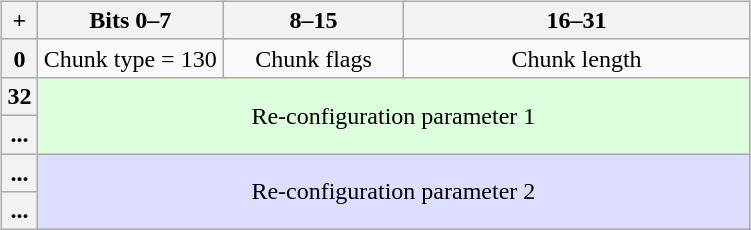<table align="right" width="40%">
<tr>
<td><br><table class="wikitable" style="margin: 0 auto; text-align: center; white-space: nowrap">
<tr>
<th>+</th>
<th colspan="8" width="25%">Bits 0–7</th>
<th colspan="8" width="25%">8–15</th>
<th colspan="16" width="50%">16–31</th>
</tr>
<tr>
<th>0</th>
<td colspan="8">Chunk type = 130</td>
<td colspan="8">Chunk flags</td>
<td colspan="16">Chunk length</td>
</tr>
<tr bgcolor="DDFFDD">
<th>32</th>
<td colspan="32" rowspan="2">Re-configuration parameter 1</td>
</tr>
<tr bgcolor="DDFFDD">
<th>...</th>
</tr>
<tr bgcolor="DDDDFF">
<th>...</th>
<td colspan="32" rowspan="2">Re-configuration parameter 2</td>
</tr>
<tr bgcolor="DDDDFF">
<th>...</th>
</tr>
</table>
</td>
</tr>
</table>
